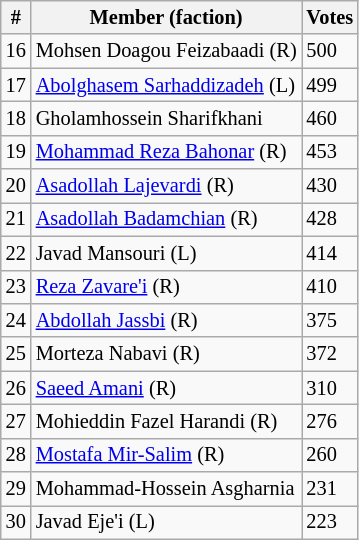<table class="wikitable" style="font-size: 85%;">
<tr>
<th>#</th>
<th>Member (faction)</th>
<th>Votes</th>
</tr>
<tr>
<td>16</td>
<td>Mohsen Doagou Feizabaadi (R)</td>
<td>500</td>
</tr>
<tr>
<td>17</td>
<td><a href='#'>Abolghasem Sarhaddizadeh</a> (L)</td>
<td>499</td>
</tr>
<tr>
<td>18</td>
<td>Gholamhossein Sharifkhani</td>
<td>460</td>
</tr>
<tr>
<td>19</td>
<td><a href='#'>Mohammad Reza Bahonar</a> (R)</td>
<td>453</td>
</tr>
<tr>
<td>20</td>
<td><a href='#'>Asadollah Lajevardi</a> (R)</td>
<td>430</td>
</tr>
<tr>
<td>21</td>
<td><a href='#'>Asadollah Badamchian</a> (R)</td>
<td>428</td>
</tr>
<tr>
<td>22</td>
<td>Javad Mansouri (L)</td>
<td>414</td>
</tr>
<tr>
<td>23</td>
<td><a href='#'>Reza Zavare'i</a> (R)</td>
<td>410</td>
</tr>
<tr>
<td>24</td>
<td><a href='#'>Abdollah Jassbi</a> (R)</td>
<td>375</td>
</tr>
<tr>
<td>25</td>
<td>Morteza Nabavi (R)</td>
<td>372</td>
</tr>
<tr>
<td>26</td>
<td><a href='#'>Saeed Amani</a> (R)</td>
<td>310</td>
</tr>
<tr>
<td>27</td>
<td>Mohieddin Fazel Harandi (R)</td>
<td>276</td>
</tr>
<tr>
<td>28</td>
<td><a href='#'>Mostafa Mir-Salim</a> (R)</td>
<td>260</td>
</tr>
<tr>
<td>29</td>
<td>Mohammad-Hossein Asgharnia</td>
<td>231</td>
</tr>
<tr>
<td>30</td>
<td>Javad Eje'i (L)</td>
<td>223</td>
</tr>
</table>
